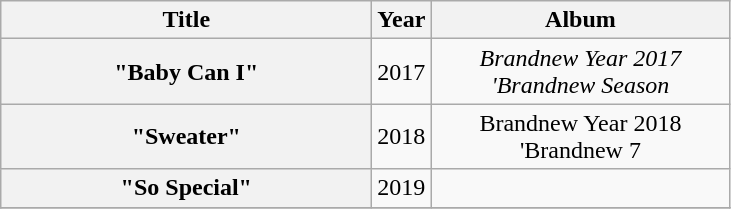<table class="wikitable plainrowheaders" style="text-align:center;">
<tr>
<th scope="col" style="width:15em;">Title</th>
<th scope="col">Year</th>
<th scope="col" style="width:12em;">Album</th>
</tr>
<tr>
<th scope="row">"Baby Can I"  <br></th>
<td>2017</td>
<td><em>Brandnew Year 2017 <br>'Brandnew Season<strong></td>
</tr>
<tr>
<th scope="row">"Sweater"  <br></th>
<td>2018</td>
<td></em>Brandnew Year 2018 <br>'Brandnew 7</strong></td>
</tr>
<tr>
<th scope="row">"So Special"  <br></th>
<td>2019</td>
<td></td>
</tr>
<tr>
</tr>
</table>
